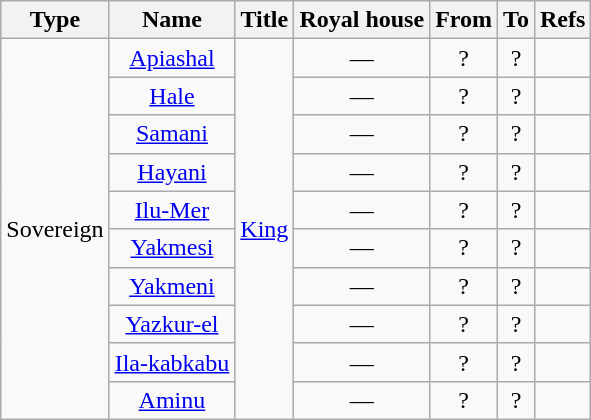<table style="text-align:center;" class="wikitable">
<tr>
<th>Type</th>
<th>Name</th>
<th>Title</th>
<th>Royal house</th>
<th>From</th>
<th>To</th>
<th>Refs</th>
</tr>
<tr>
<td rowspan="10">Sovereign</td>
<td><a href='#'>Apiashal</a></td>
<td rowspan="10"><a href='#'>King</a></td>
<td>—</td>
<td>?</td>
<td>?</td>
<td></td>
</tr>
<tr>
<td><a href='#'>Hale</a></td>
<td>—</td>
<td>?</td>
<td>?</td>
<td></td>
</tr>
<tr>
<td><a href='#'>Samani</a></td>
<td>—</td>
<td>?</td>
<td>?</td>
<td></td>
</tr>
<tr>
<td><a href='#'>Hayani</a></td>
<td>—</td>
<td>?</td>
<td>?</td>
<td></td>
</tr>
<tr>
<td><a href='#'>Ilu-Mer</a></td>
<td>—</td>
<td>?</td>
<td>?</td>
<td></td>
</tr>
<tr>
<td><a href='#'>Yakmesi</a></td>
<td>—</td>
<td>?</td>
<td>?</td>
<td></td>
</tr>
<tr>
<td><a href='#'>Yakmeni</a></td>
<td>—</td>
<td>?</td>
<td>?</td>
<td></td>
</tr>
<tr>
<td><a href='#'>Yazkur-el</a></td>
<td>—</td>
<td>?</td>
<td>?</td>
<td></td>
</tr>
<tr>
<td><a href='#'>Ila-kabkabu</a></td>
<td>—</td>
<td>?</td>
<td>?</td>
<td></td>
</tr>
<tr>
<td><a href='#'>Aminu</a></td>
<td>—</td>
<td>?</td>
<td>?</td>
<td></td>
</tr>
</table>
